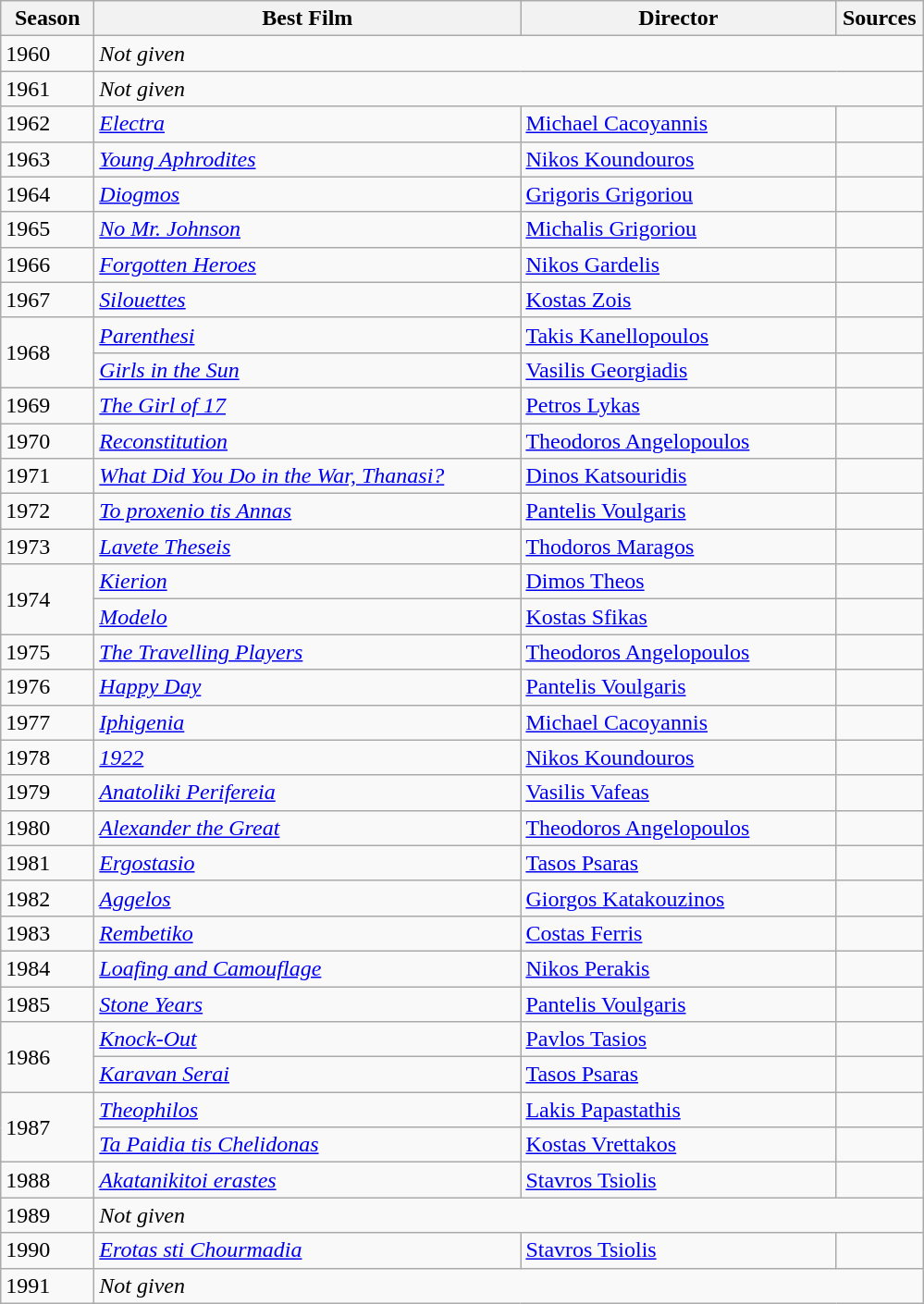<table class="wikitable" style="margin-right: 0;">
<tr text-align:center;">
<th style="width:60px;">Season</th>
<th style="width:300px;">Best Film</th>
<th style="width:220px;">Director</th>
<th style="width:55px;">Sources</th>
</tr>
<tr>
<td>1960</td>
<td colspan="3"><em>Not given</em></td>
</tr>
<tr>
<td>1961</td>
<td colspan="3"><em>Not given</em></td>
</tr>
<tr>
<td>1962</td>
<td><em><a href='#'>Electra</a></em></td>
<td><a href='#'>Michael Cacoyannis</a></td>
<td></td>
</tr>
<tr>
<td>1963</td>
<td><em><a href='#'>Young Aphrodites</a></em></td>
<td><a href='#'>Nikos Koundouros</a></td>
<td></td>
</tr>
<tr>
<td>1964</td>
<td><em><a href='#'>Diogmos</a></em></td>
<td><a href='#'>Grigoris Grigoriou</a></td>
<td></td>
</tr>
<tr>
<td>1965</td>
<td><em><a href='#'>No Mr. Johnson</a></em></td>
<td><a href='#'>Michalis Grigoriou</a></td>
<td></td>
</tr>
<tr>
<td>1966</td>
<td><em><a href='#'>Forgotten Heroes</a></em></td>
<td><a href='#'>Nikos Gardelis</a></td>
<td></td>
</tr>
<tr>
<td>1967</td>
<td><em><a href='#'>Silouettes</a></em></td>
<td><a href='#'>Kostas Zois</a></td>
<td></td>
</tr>
<tr>
<td rowspan="2">1968</td>
<td><em><a href='#'>Parenthesi</a></em></td>
<td><a href='#'>Takis Kanellopoulos</a></td>
<td></td>
</tr>
<tr>
<td><em><a href='#'>Girls in the Sun</a></em></td>
<td><a href='#'>Vasilis Georgiadis</a></td>
<td></td>
</tr>
<tr>
<td>1969</td>
<td><em><a href='#'>The Girl of 17</a></em></td>
<td><a href='#'>Petros Lykas</a></td>
<td></td>
</tr>
<tr>
<td>1970</td>
<td><em><a href='#'>Reconstitution</a></em></td>
<td><a href='#'>Theodoros Angelopoulos</a></td>
<td></td>
</tr>
<tr>
<td>1971</td>
<td><em><a href='#'>What Did You Do in the War, Thanasi?</a></em></td>
<td><a href='#'>Dinos Katsouridis</a></td>
<td></td>
</tr>
<tr>
<td>1972</td>
<td><em><a href='#'>To proxenio tis Annas</a></em></td>
<td><a href='#'>Pantelis Voulgaris</a></td>
<td></td>
</tr>
<tr>
<td>1973</td>
<td><em><a href='#'>Lavete Theseis</a></em></td>
<td><a href='#'>Thodoros Maragos</a></td>
<td></td>
</tr>
<tr>
<td rowspan="2">1974</td>
<td><em><a href='#'>Kierion</a></em></td>
<td><a href='#'>Dimos Theos</a></td>
<td></td>
</tr>
<tr>
<td><em><a href='#'>Modelo</a></em></td>
<td><a href='#'>Kostas Sfikas</a></td>
<td></td>
</tr>
<tr>
<td>1975</td>
<td><em><a href='#'>The Travelling Players</a></em></td>
<td><a href='#'>Theodoros Angelopoulos</a></td>
<td></td>
</tr>
<tr>
<td>1976</td>
<td><em><a href='#'>Happy Day</a></em></td>
<td><a href='#'>Pantelis Voulgaris</a></td>
<td></td>
</tr>
<tr>
<td>1977</td>
<td><em><a href='#'>Iphigenia</a></em></td>
<td><a href='#'>Michael Cacoyannis</a></td>
<td></td>
</tr>
<tr>
<td>1978</td>
<td><em><a href='#'>1922</a></em></td>
<td><a href='#'>Nikos Koundouros</a></td>
<td></td>
</tr>
<tr>
<td>1979</td>
<td><em><a href='#'>Anatoliki Perifereia</a></em></td>
<td><a href='#'>Vasilis Vafeas</a></td>
<td></td>
</tr>
<tr>
<td>1980</td>
<td><em><a href='#'>Alexander the Great</a></em></td>
<td><a href='#'>Theodoros Angelopoulos</a></td>
<td></td>
</tr>
<tr>
<td>1981</td>
<td><em><a href='#'>Ergostasio</a></em></td>
<td><a href='#'>Tasos Psaras</a></td>
<td></td>
</tr>
<tr>
<td>1982</td>
<td><em><a href='#'>Aggelos</a></em></td>
<td><a href='#'>Giorgos Katakouzinos</a></td>
<td></td>
</tr>
<tr>
<td>1983</td>
<td><em><a href='#'>Rembetiko</a></em></td>
<td><a href='#'>Costas Ferris</a></td>
<td></td>
</tr>
<tr>
<td>1984</td>
<td><em><a href='#'>Loafing and Camouflage</a></em></td>
<td><a href='#'>Nikos Perakis</a></td>
<td></td>
</tr>
<tr>
<td>1985</td>
<td><em><a href='#'>Stone Years</a></em></td>
<td><a href='#'>Pantelis Voulgaris</a></td>
<td></td>
</tr>
<tr>
<td rowspan="2">1986</td>
<td><em><a href='#'>Knock-Out</a></em></td>
<td><a href='#'>Pavlos Tasios</a></td>
<td></td>
</tr>
<tr>
<td><em><a href='#'>Karavan Serai</a></em></td>
<td><a href='#'>Tasos Psaras</a></td>
<td></td>
</tr>
<tr>
<td rowspan="2">1987</td>
<td><em><a href='#'>Theophilos</a></em></td>
<td><a href='#'>Lakis Papastathis</a></td>
<td></td>
</tr>
<tr>
<td><em><a href='#'>Ta Paidia tis Chelidonas</a></em></td>
<td><a href='#'>Kostas Vrettakos</a></td>
<td></td>
</tr>
<tr>
<td>1988</td>
<td><em><a href='#'>Akatanikitoi erastes</a></em></td>
<td><a href='#'>Stavros Tsiolis</a></td>
<td></td>
</tr>
<tr>
<td>1989</td>
<td colspan="3"><em>Not given</em></td>
</tr>
<tr>
<td>1990</td>
<td><em><a href='#'>Erotas sti Chourmadia</a></em></td>
<td><a href='#'>Stavros Tsiolis</a></td>
<td></td>
</tr>
<tr>
<td>1991</td>
<td colspan="3"><em>Not given</em></td>
</tr>
</table>
